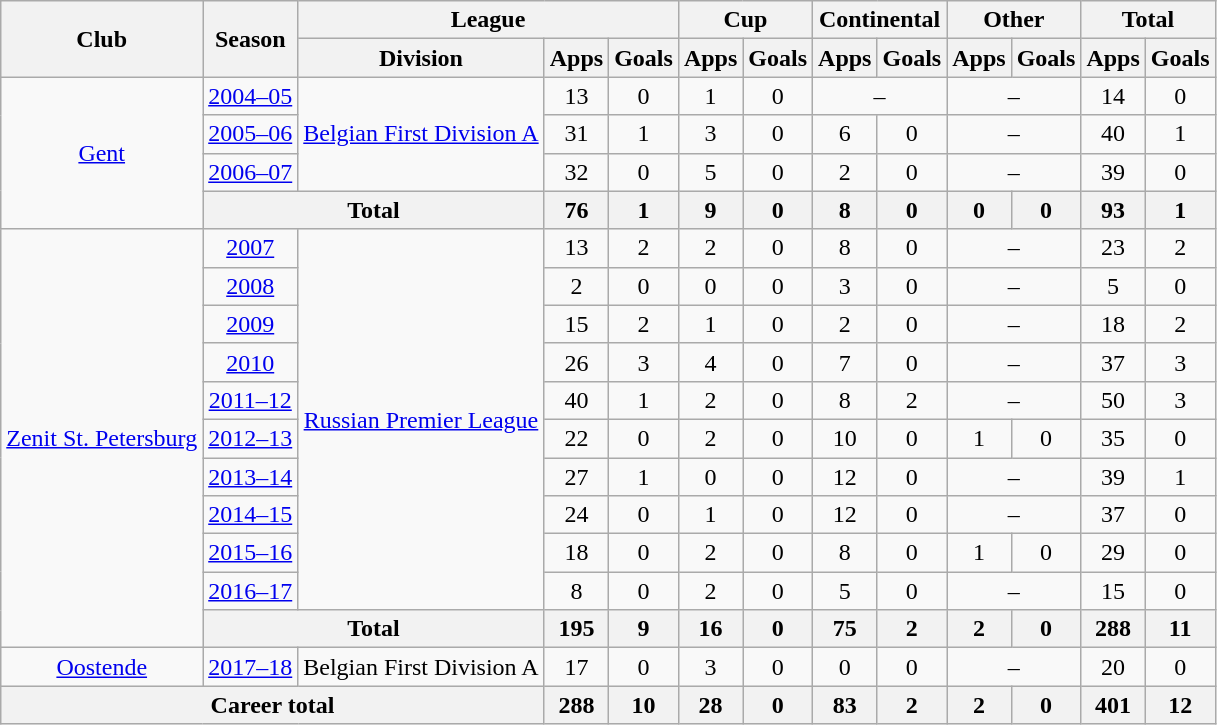<table class="wikitable" style="text-align:center">
<tr>
<th rowspan="2">Club</th>
<th rowspan="2">Season</th>
<th colspan="3">League</th>
<th colspan="2">Cup</th>
<th colspan="2">Continental</th>
<th colspan="2">Other</th>
<th colspan="2">Total</th>
</tr>
<tr>
<th>Division</th>
<th>Apps</th>
<th>Goals</th>
<th>Apps</th>
<th>Goals</th>
<th>Apps</th>
<th>Goals</th>
<th>Apps</th>
<th>Goals</th>
<th>Apps</th>
<th>Goals</th>
</tr>
<tr>
<td rowspan="4"><a href='#'>Gent</a></td>
<td><a href='#'>2004–05</a></td>
<td rowspan="3"><a href='#'>Belgian First Division A</a></td>
<td>13</td>
<td>0</td>
<td>1</td>
<td>0</td>
<td colspan="2">–</td>
<td colspan="2">–</td>
<td>14</td>
<td>0</td>
</tr>
<tr>
<td><a href='#'>2005–06</a></td>
<td>31</td>
<td>1</td>
<td>3</td>
<td>0</td>
<td>6</td>
<td>0</td>
<td colspan="2">–</td>
<td>40</td>
<td>1</td>
</tr>
<tr>
<td><a href='#'>2006–07</a></td>
<td>32</td>
<td>0</td>
<td>5</td>
<td>0</td>
<td>2</td>
<td>0</td>
<td colspan="2">–</td>
<td>39</td>
<td>0</td>
</tr>
<tr>
<th colspan="2">Total</th>
<th>76</th>
<th>1</th>
<th>9</th>
<th>0</th>
<th>8</th>
<th>0</th>
<th>0</th>
<th>0</th>
<th>93</th>
<th>1</th>
</tr>
<tr>
<td rowspan="11"><a href='#'>Zenit St. Petersburg</a></td>
<td><a href='#'>2007</a></td>
<td rowspan="10"><a href='#'>Russian Premier League</a></td>
<td>13</td>
<td>2</td>
<td>2</td>
<td>0</td>
<td>8</td>
<td>0</td>
<td colspan="2">–</td>
<td>23</td>
<td>2</td>
</tr>
<tr>
<td><a href='#'>2008</a></td>
<td>2</td>
<td>0</td>
<td>0</td>
<td>0</td>
<td>3</td>
<td>0</td>
<td colspan="2">–</td>
<td>5</td>
<td>0</td>
</tr>
<tr>
<td><a href='#'>2009</a></td>
<td>15</td>
<td>2</td>
<td>1</td>
<td>0</td>
<td>2</td>
<td>0</td>
<td colspan="2">–</td>
<td>18</td>
<td>2</td>
</tr>
<tr>
<td><a href='#'>2010</a></td>
<td>26</td>
<td>3</td>
<td>4</td>
<td>0</td>
<td>7</td>
<td>0</td>
<td colspan="2">–</td>
<td>37</td>
<td>3</td>
</tr>
<tr>
<td><a href='#'>2011–12</a></td>
<td>40</td>
<td>1</td>
<td>2</td>
<td>0</td>
<td>8</td>
<td>2</td>
<td colspan="2">–</td>
<td>50</td>
<td>3</td>
</tr>
<tr>
<td><a href='#'>2012–13</a></td>
<td>22</td>
<td>0</td>
<td>2</td>
<td>0</td>
<td>10</td>
<td>0</td>
<td>1</td>
<td>0</td>
<td>35</td>
<td>0</td>
</tr>
<tr>
<td><a href='#'>2013–14</a></td>
<td>27</td>
<td>1</td>
<td>0</td>
<td>0</td>
<td>12</td>
<td>0</td>
<td colspan="2">–</td>
<td>39</td>
<td>1</td>
</tr>
<tr>
<td><a href='#'>2014–15</a></td>
<td>24</td>
<td>0</td>
<td>1</td>
<td>0</td>
<td>12</td>
<td>0</td>
<td colspan="2">–</td>
<td>37</td>
<td>0</td>
</tr>
<tr>
<td><a href='#'>2015–16</a></td>
<td>18</td>
<td>0</td>
<td>2</td>
<td>0</td>
<td>8</td>
<td>0</td>
<td>1</td>
<td>0</td>
<td>29</td>
<td>0</td>
</tr>
<tr>
<td><a href='#'>2016–17</a></td>
<td>8</td>
<td>0</td>
<td>2</td>
<td>0</td>
<td>5</td>
<td>0</td>
<td colspan="2">–</td>
<td>15</td>
<td>0</td>
</tr>
<tr>
<th colspan="2">Total</th>
<th>195</th>
<th>9</th>
<th>16</th>
<th>0</th>
<th>75</th>
<th>2</th>
<th>2</th>
<th>0</th>
<th>288</th>
<th>11</th>
</tr>
<tr>
<td><a href='#'>Oostende</a></td>
<td><a href='#'>2017–18</a></td>
<td>Belgian First Division A</td>
<td>17</td>
<td>0</td>
<td>3</td>
<td>0</td>
<td>0</td>
<td>0</td>
<td colspan="2">–</td>
<td>20</td>
<td>0</td>
</tr>
<tr>
<th colspan="3">Career total</th>
<th>288</th>
<th>10</th>
<th>28</th>
<th>0</th>
<th>83</th>
<th>2</th>
<th>2</th>
<th>0</th>
<th>401</th>
<th>12</th>
</tr>
</table>
